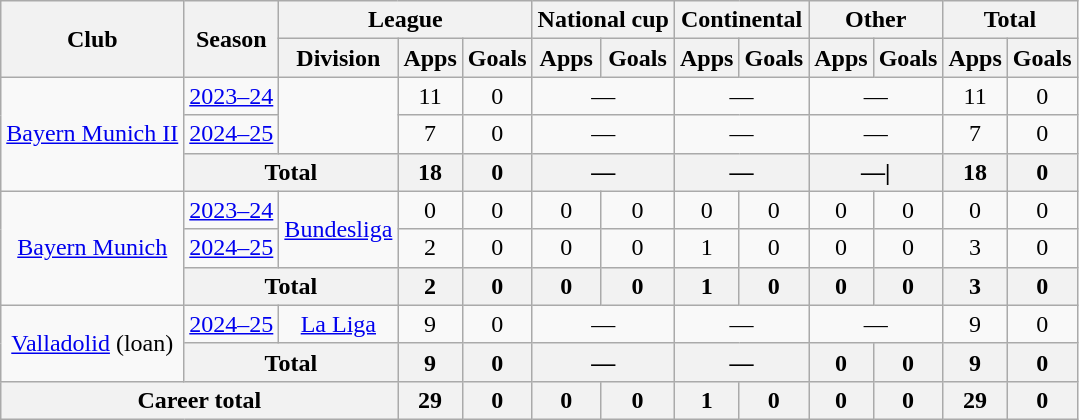<table class="wikitable" style="text-align:center">
<tr>
<th rowspan="2">Club</th>
<th rowspan="2">Season</th>
<th colspan="3">League</th>
<th colspan="2">National cup</th>
<th colspan="2">Continental</th>
<th colspan="2">Other</th>
<th colspan="2">Total</th>
</tr>
<tr>
<th>Division</th>
<th>Apps</th>
<th>Goals</th>
<th>Apps</th>
<th>Goals</th>
<th>Apps</th>
<th>Goals</th>
<th>Apps</th>
<th>Goals</th>
<th>Apps</th>
<th>Goals</th>
</tr>
<tr>
<td rowspan="3"><a href='#'>Bayern Munich II</a></td>
<td><a href='#'>2023–24</a></td>
<td rowspan="2"></td>
<td>11</td>
<td>0</td>
<td colspan="2">—</td>
<td colspan="2">—</td>
<td colspan="2">—</td>
<td>11</td>
<td>0</td>
</tr>
<tr>
<td><a href='#'>2024–25</a></td>
<td>7</td>
<td>0</td>
<td colspan="2">—</td>
<td colspan="2">—</td>
<td colspan="2">—</td>
<td>7</td>
<td>0</td>
</tr>
<tr>
<th colspan="2">Total</th>
<th>18</th>
<th>0</th>
<th colspan="2">—</th>
<th colspan="2">—</th>
<th colspan="2">—|</th>
<th>18</th>
<th>0</th>
</tr>
<tr>
<td rowspan="3"><a href='#'>Bayern Munich</a></td>
<td><a href='#'>2023–24</a></td>
<td rowspan="2"><a href='#'>Bundesliga</a></td>
<td>0</td>
<td>0</td>
<td>0</td>
<td>0</td>
<td>0</td>
<td>0</td>
<td>0</td>
<td>0</td>
<td>0</td>
<td>0</td>
</tr>
<tr>
<td><a href='#'>2024–25</a></td>
<td>2</td>
<td>0</td>
<td>0</td>
<td>0</td>
<td>1</td>
<td>0</td>
<td>0</td>
<td>0</td>
<td>3</td>
<td>0</td>
</tr>
<tr>
<th colspan="2">Total</th>
<th>2</th>
<th>0</th>
<th>0</th>
<th>0</th>
<th>1</th>
<th>0</th>
<th>0</th>
<th>0</th>
<th>3</th>
<th>0</th>
</tr>
<tr>
<td rowspan="2"><a href='#'>Valladolid</a> (loan)</td>
<td><a href='#'>2024–25</a></td>
<td><a href='#'>La Liga</a></td>
<td>9</td>
<td>0</td>
<td colspan="2">—</td>
<td colspan="2">—</td>
<td colspan="2">—</td>
<td>9</td>
<td>0</td>
</tr>
<tr>
<th colspan="2">Total</th>
<th>9</th>
<th>0</th>
<th colspan="2">—</th>
<th colspan="2">—</th>
<th>0</th>
<th>0</th>
<th>9</th>
<th>0</th>
</tr>
<tr>
<th colspan="3">Career total</th>
<th>29</th>
<th>0</th>
<th>0</th>
<th>0</th>
<th>1</th>
<th>0</th>
<th>0</th>
<th>0</th>
<th>29</th>
<th>0</th>
</tr>
</table>
